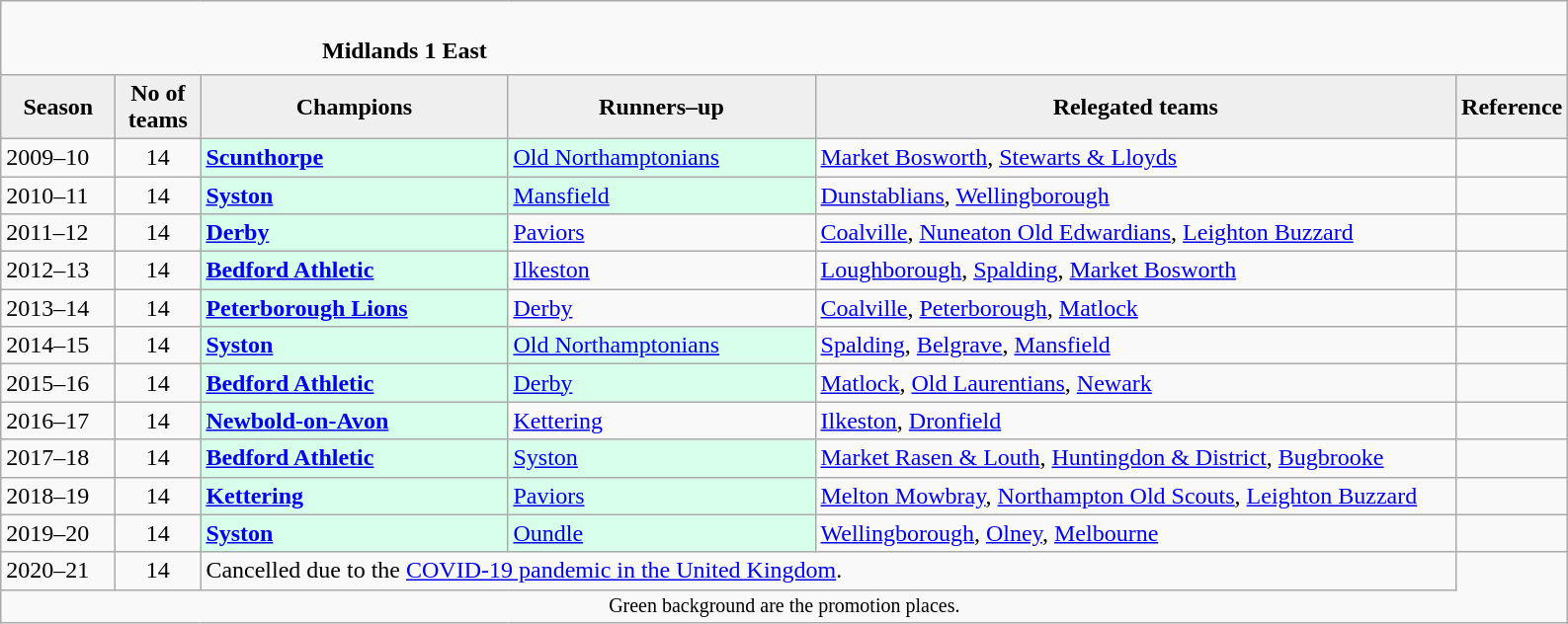<table class="wikitable" style="text-align: left;">
<tr>
<td colspan="11" cellpadding="0" cellspacing="0"><br><table border="0" style="width:100%;" cellpadding="0" cellspacing="0">
<tr>
<td style="width:20%; border:0;"></td>
<td style="border:0;"><strong>Midlands 1 East</strong></td>
<td style="width:20%; border:0;"></td>
</tr>
</table>
</td>
</tr>
<tr>
<th style="background:#efefef; width:70px;">Season</th>
<th style="background:#efefef; width:50px;">No of teams</th>
<th style="background:#efefef; width:200px;">Champions</th>
<th style="background:#efefef; width:200px;">Runners–up</th>
<th style="background:#efefef; width:425px;">Relegated teams</th>
<th style="background:#efefef; width:50px;">Reference</th>
</tr>
<tr align=left>
<td>2009–10</td>
<td style="text-align: center;">14</td>
<td style="background:#d8ffeb;"><strong><a href='#'>Scunthorpe</a></strong></td>
<td style="background:#d8ffeb;"><a href='#'>Old Northamptonians</a></td>
<td><a href='#'>Market Bosworth</a>, <a href='#'>Stewarts & Lloyds</a></td>
<td></td>
</tr>
<tr>
<td>2010–11</td>
<td style="text-align: center;">14</td>
<td style="background:#d8ffeb;"><strong><a href='#'>Syston</a></strong></td>
<td style="background:#d8ffeb;"><a href='#'>Mansfield</a></td>
<td><a href='#'>Dunstablians</a>, <a href='#'>Wellingborough</a></td>
<td></td>
</tr>
<tr>
<td>2011–12</td>
<td style="text-align: center;">14</td>
<td style="background:#d8ffeb;"><strong><a href='#'>Derby</a></strong></td>
<td><a href='#'>Paviors</a></td>
<td><a href='#'>Coalville</a>, <a href='#'>Nuneaton Old Edwardians</a>, <a href='#'>Leighton Buzzard</a></td>
<td></td>
</tr>
<tr>
<td>2012–13</td>
<td style="text-align: center;">14</td>
<td style="background:#d8ffeb;"><strong><a href='#'>Bedford Athletic</a></strong></td>
<td><a href='#'>Ilkeston</a></td>
<td><a href='#'>Loughborough</a>, <a href='#'>Spalding</a>, <a href='#'>Market Bosworth</a></td>
<td></td>
</tr>
<tr>
<td>2013–14</td>
<td style="text-align: center;">14</td>
<td style="background:#d8ffeb;"><strong><a href='#'>Peterborough Lions</a></strong></td>
<td><a href='#'>Derby</a></td>
<td><a href='#'>Coalville</a>, <a href='#'>Peterborough</a>, <a href='#'>Matlock</a></td>
<td></td>
</tr>
<tr>
<td>2014–15</td>
<td style="text-align: center;">14</td>
<td style="background:#d8ffeb;"><strong><a href='#'>Syston</a></strong></td>
<td style="background:#d8ffeb;"><a href='#'>Old Northamptonians</a></td>
<td><a href='#'>Spalding</a>, <a href='#'>Belgrave</a>, <a href='#'>Mansfield</a></td>
<td></td>
</tr>
<tr>
<td>2015–16</td>
<td style="text-align: center;">14</td>
<td style="background:#d8ffeb;"><strong><a href='#'>Bedford Athletic</a></strong></td>
<td style="background:#d8ffeb;"><a href='#'>Derby</a></td>
<td><a href='#'>Matlock</a>, <a href='#'>Old Laurentians</a>, <a href='#'>Newark</a></td>
<td></td>
</tr>
<tr>
<td>2016–17</td>
<td style="text-align: center;">14</td>
<td style="background:#d8ffeb;"><strong><a href='#'>Newbold-on-Avon</a></strong></td>
<td><a href='#'>Kettering</a></td>
<td><a href='#'>Ilkeston</a>, <a href='#'>Dronfield</a></td>
<td></td>
</tr>
<tr>
<td>2017–18</td>
<td style="text-align: center;">14</td>
<td style="background:#d8ffeb;"><strong><a href='#'>Bedford Athletic</a></strong></td>
<td style="background:#d8ffeb;"><a href='#'>Syston</a></td>
<td><a href='#'>Market Rasen & Louth</a>, <a href='#'>Huntingdon & District</a>, <a href='#'>Bugbrooke</a></td>
<td></td>
</tr>
<tr>
<td>2018–19</td>
<td style="text-align: center;">14</td>
<td style="background:#d8ffeb;"><strong><a href='#'>Kettering</a></strong></td>
<td style="background:#d8ffeb;"><a href='#'>Paviors</a></td>
<td><a href='#'>Melton Mowbray</a>, <a href='#'>Northampton Old Scouts</a>, <a href='#'>Leighton Buzzard</a></td>
<td></td>
</tr>
<tr>
<td>2019–20</td>
<td style="text-align: center;">14</td>
<td style="background:#d8ffeb;"><strong><a href='#'>Syston</a></strong></td>
<td style="background:#d8ffeb;"><a href='#'>Oundle</a></td>
<td><a href='#'>Wellingborough</a>, <a href='#'>Olney</a>, <a href='#'>Melbourne</a></td>
<td></td>
</tr>
<tr>
<td>2020–21</td>
<td style="text-align: center;">14</td>
<td colspan=3>Cancelled due to the <a href='#'>COVID-19 pandemic in the United Kingdom</a>.</td>
</tr>
<tr>
<td colspan="15"  style="border:0; font-size:smaller; text-align:center;"><span>Green background</span> are the promotion places.</td>
</tr>
</table>
